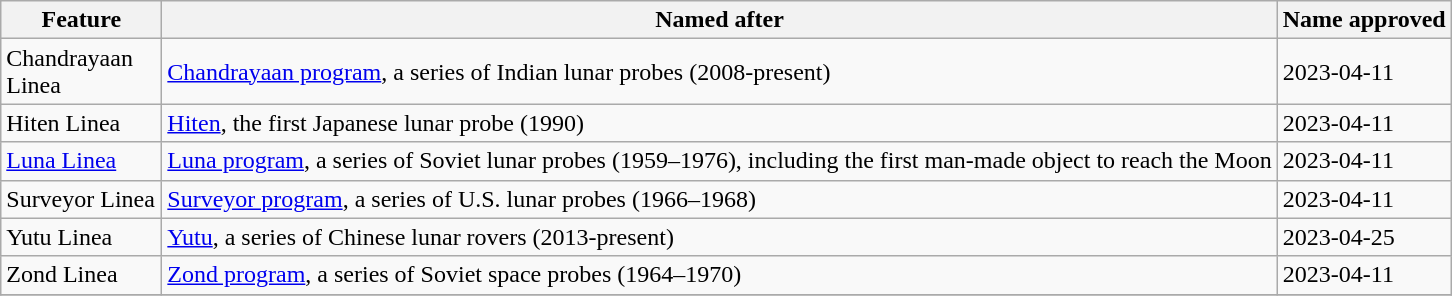<table class="wikitable">
<tr>
<th width=100>Feature</th>
<th>Named after</th>
<th>Name approved<br></th>
</tr>
<tr>
<td>Chandrayaan Linea</td>
<td><a href='#'>Chandrayaan program</a>, a series of Indian lunar probes (2008-present)</td>
<td>2023-04-11</td>
</tr>
<tr>
<td>Hiten Linea</td>
<td><a href='#'>Hiten</a>, the first Japanese lunar probe (1990)</td>
<td>2023-04-11</td>
</tr>
<tr>
<td><a href='#'>Luna Linea</a></td>
<td><a href='#'>Luna program</a>, a series of Soviet lunar probes (1959–1976), including the first man-made object to reach the Moon</td>
<td>2023-04-11</td>
</tr>
<tr>
<td>Surveyor Linea</td>
<td><a href='#'>Surveyor program</a>, a series of U.S. lunar probes (1966–1968)</td>
<td>2023-04-11</td>
</tr>
<tr>
<td>Yutu Linea</td>
<td><a href='#'>Yutu</a>, a series of Chinese lunar rovers (2013-present)</td>
<td>2023-04-25</td>
</tr>
<tr>
<td>Zond Linea</td>
<td><a href='#'>Zond program</a>, a series of Soviet space probes (1964–1970)</td>
<td>2023-04-11</td>
</tr>
<tr>
</tr>
</table>
